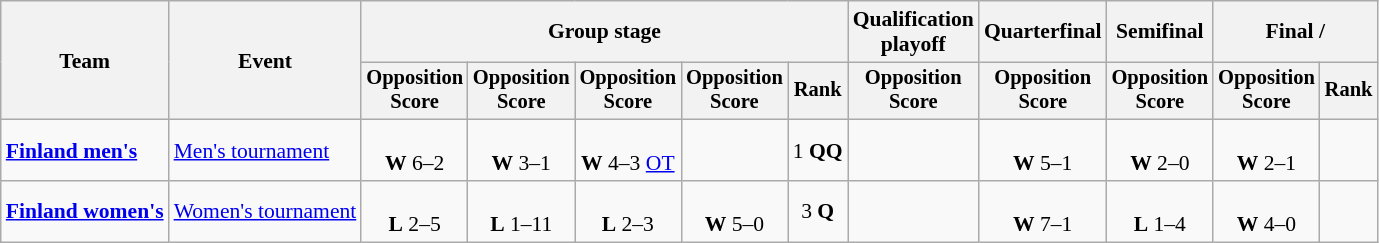<table class="wikitable" style="font-size:90%">
<tr>
<th rowspan=2>Team</th>
<th rowspan=2>Event</th>
<th colspan=5>Group stage</th>
<th>Qualification<br>playoff</th>
<th>Quarterfinal</th>
<th>Semifinal</th>
<th colspan=2>Final / </th>
</tr>
<tr style="font-size:95%">
<th>Opposition<br>Score</th>
<th>Opposition<br>Score</th>
<th>Opposition<br>Score</th>
<th>Opposition<br>Score</th>
<th>Rank</th>
<th>Opposition<br>Score</th>
<th>Opposition<br>Score</th>
<th>Opposition<br>Score</th>
<th>Opposition<br>Score</th>
<th>Rank</th>
</tr>
<tr align=center>
<td align=left><strong><a href='#'>Finland men's</a></strong></td>
<td align=left><a href='#'>Men's tournament</a></td>
<td><br><strong>W</strong> 6–2</td>
<td><br><strong>W</strong> 3–1</td>
<td><br><strong>W</strong> 4–3 <a href='#'>OT</a></td>
<td></td>
<td>1 <strong>QQ</strong></td>
<td></td>
<td><br><strong>W</strong> 5–1</td>
<td><br><strong>W</strong> 2–0</td>
<td><br><strong>W</strong> 2–1</td>
<td></td>
</tr>
<tr align=center>
<td align=left><strong><a href='#'>Finland women's</a></strong></td>
<td align=left><a href='#'>Women's tournament</a></td>
<td><br><strong>L</strong> 2–5</td>
<td><br><strong>L</strong> 1–11</td>
<td><br><strong>L</strong> 2–3</td>
<td><br><strong>W</strong> 5–0</td>
<td>3 <strong>Q</strong></td>
<td></td>
<td><br><strong>W</strong> 7–1</td>
<td><br><strong>L</strong> 1–4</td>
<td><br><strong>W</strong> 4–0</td>
<td></td>
</tr>
</table>
